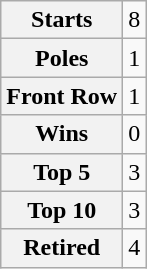<table class="wikitable" style="text-align:center">
<tr>
<th>Starts</th>
<td>8</td>
</tr>
<tr>
<th>Poles</th>
<td>1</td>
</tr>
<tr>
<th>Front Row</th>
<td>1</td>
</tr>
<tr>
<th>Wins</th>
<td>0</td>
</tr>
<tr>
<th>Top 5</th>
<td>3</td>
</tr>
<tr>
<th>Top 10</th>
<td>3</td>
</tr>
<tr>
<th>Retired</th>
<td>4</td>
</tr>
</table>
